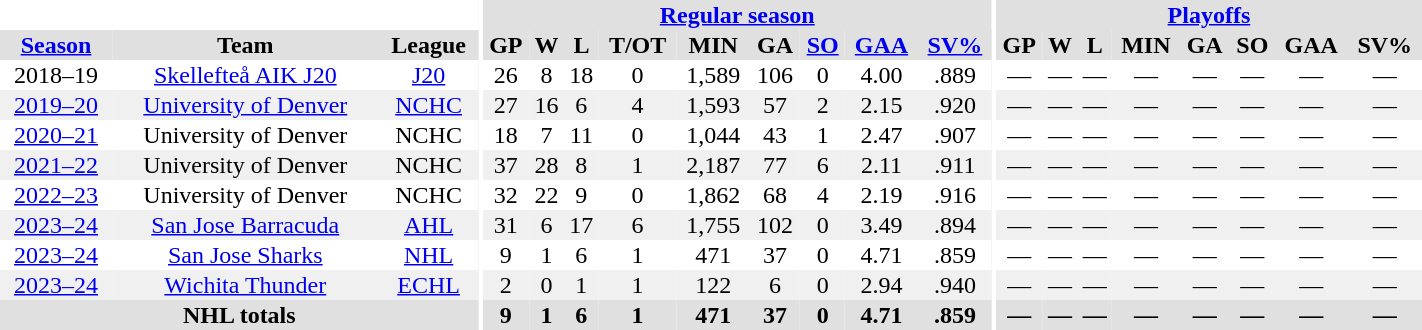<table border="0" cellpadding="1" cellspacing="0" style="text-align:center; width:75%">
<tr bgcolor="#e0e0e0">
<th colspan="3" bgcolor="#ffffff"></th>
<th rowspan="99" bgcolor="#ffffff"></th>
<th colspan="9"><a href='#'>Regular season</a></th>
<th rowspan="99" bgcolor="#ffffff"></th>
<th colspan="8"><a href='#'>Playoffs</a></th>
</tr>
<tr bgcolor="#e0e0e0">
<th><a href='#'>Season</a></th>
<th>Team</th>
<th>League</th>
<th>GP</th>
<th>W</th>
<th>L</th>
<th>T/OT</th>
<th>MIN</th>
<th>GA</th>
<th><a href='#'>SO</a></th>
<th><a href='#'>GAA</a></th>
<th><a href='#'>SV%</a></th>
<th>GP</th>
<th>W</th>
<th>L</th>
<th>MIN</th>
<th>GA</th>
<th>SO</th>
<th>GAA</th>
<th>SV%</th>
</tr>
<tr>
<td>2018–19</td>
<td><a href='#'>Skellefteå AIK J20</a></td>
<td><a href='#'>J20</a></td>
<td>26</td>
<td>8</td>
<td>18</td>
<td>0</td>
<td>1,589</td>
<td>106</td>
<td>0</td>
<td>4.00</td>
<td>.889</td>
<td>—</td>
<td>—</td>
<td>—</td>
<td>—</td>
<td>—</td>
<td>—</td>
<td>—</td>
<td>—</td>
</tr>
<tr bgcolor="#f0f0f0">
<td><a href='#'>2019–20</a></td>
<td><a href='#'>University of Denver</a></td>
<td><a href='#'>NCHC</a></td>
<td>27</td>
<td>16</td>
<td>6</td>
<td>4</td>
<td>1,593</td>
<td>57</td>
<td>2</td>
<td>2.15</td>
<td>.920</td>
<td>—</td>
<td>—</td>
<td>—</td>
<td>—</td>
<td>—</td>
<td>—</td>
<td>—</td>
<td>—</td>
</tr>
<tr>
<td><a href='#'>2020–21</a></td>
<td>University of Denver</td>
<td>NCHC</td>
<td>18</td>
<td>7</td>
<td>11</td>
<td>0</td>
<td>1,044</td>
<td>43</td>
<td>1</td>
<td>2.47</td>
<td>.907</td>
<td>—</td>
<td>—</td>
<td>—</td>
<td>—</td>
<td>—</td>
<td>—</td>
<td>—</td>
<td>—</td>
</tr>
<tr bgcolor="#f0f0f0">
<td><a href='#'>2021–22</a></td>
<td>University of Denver</td>
<td>NCHC</td>
<td>37</td>
<td>28</td>
<td>8</td>
<td>1</td>
<td>2,187</td>
<td>77</td>
<td>6</td>
<td>2.11</td>
<td>.911</td>
<td>—</td>
<td>—</td>
<td>—</td>
<td>—</td>
<td>—</td>
<td>—</td>
<td>—</td>
<td>—</td>
</tr>
<tr>
<td><a href='#'>2022–23</a></td>
<td>University of Denver</td>
<td>NCHC</td>
<td>32</td>
<td>22</td>
<td>9</td>
<td>0</td>
<td>1,862</td>
<td>68</td>
<td>4</td>
<td>2.19</td>
<td>.916</td>
<td>—</td>
<td>—</td>
<td>—</td>
<td>—</td>
<td>—</td>
<td>—</td>
<td>—</td>
<td>—</td>
</tr>
<tr bgcolor="#f0f0f0">
<td><a href='#'>2023–24</a></td>
<td><a href='#'>San Jose Barracuda</a></td>
<td><a href='#'>AHL</a></td>
<td>31</td>
<td>6</td>
<td>17</td>
<td>6</td>
<td>1,755</td>
<td>102</td>
<td>0</td>
<td>3.49</td>
<td>.894</td>
<td>—</td>
<td>—</td>
<td>—</td>
<td>—</td>
<td>—</td>
<td>—</td>
<td>—</td>
<td>—</td>
</tr>
<tr>
<td><a href='#'>2023–24</a></td>
<td><a href='#'>San Jose Sharks</a></td>
<td><a href='#'>NHL</a></td>
<td>9</td>
<td>1</td>
<td>6</td>
<td>1</td>
<td>471</td>
<td>37</td>
<td>0</td>
<td>4.71</td>
<td>.859</td>
<td>—</td>
<td>—</td>
<td>—</td>
<td>—</td>
<td>—</td>
<td>—</td>
<td>—</td>
<td>—</td>
</tr>
<tr bgcolor="#f0f0f0">
<td><a href='#'>2023–24</a></td>
<td><a href='#'>Wichita Thunder</a></td>
<td><a href='#'>ECHL</a></td>
<td>2</td>
<td>0</td>
<td>1</td>
<td>1</td>
<td>122</td>
<td>6</td>
<td>0</td>
<td>2.94</td>
<td>.940</td>
<td>—</td>
<td>—</td>
<td>—</td>
<td>—</td>
<td>—</td>
<td>—</td>
<td>—</td>
<td>—</td>
</tr>
<tr bgcolor="#e0e0e0">
<th colspan="3">NHL totals</th>
<th>9</th>
<th>1</th>
<th>6</th>
<th>1</th>
<th>471</th>
<th>37</th>
<th>0</th>
<th>4.71</th>
<th>.859</th>
<th>—</th>
<th>—</th>
<th>—</th>
<th>—</th>
<th>—</th>
<th>—</th>
<th>—</th>
<th>—</th>
</tr>
</table>
